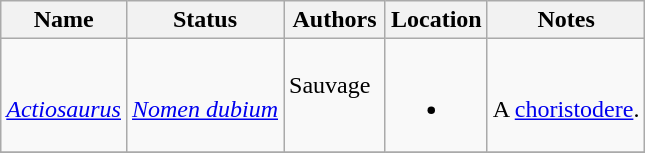<table class="wikitable sortable">
<tr>
<th>Name</th>
<th>Status</th>
<th colspan="2">Authors</th>
<th>Location</th>
<th>Notes</th>
</tr>
<tr>
<td><br><em><a href='#'>Actiosaurus</a></em></td>
<td><br><em><a href='#'>Nomen dubium</a></em></td>
<td style="border-right:0px" valign="top"><br>Sauvage</td>
<td style="border-left:0px" valign="top"></td>
<td><br><ul><li></li></ul></td>
<td><br>A <a href='#'>choristodere</a>.</td>
</tr>
<tr>
</tr>
</table>
